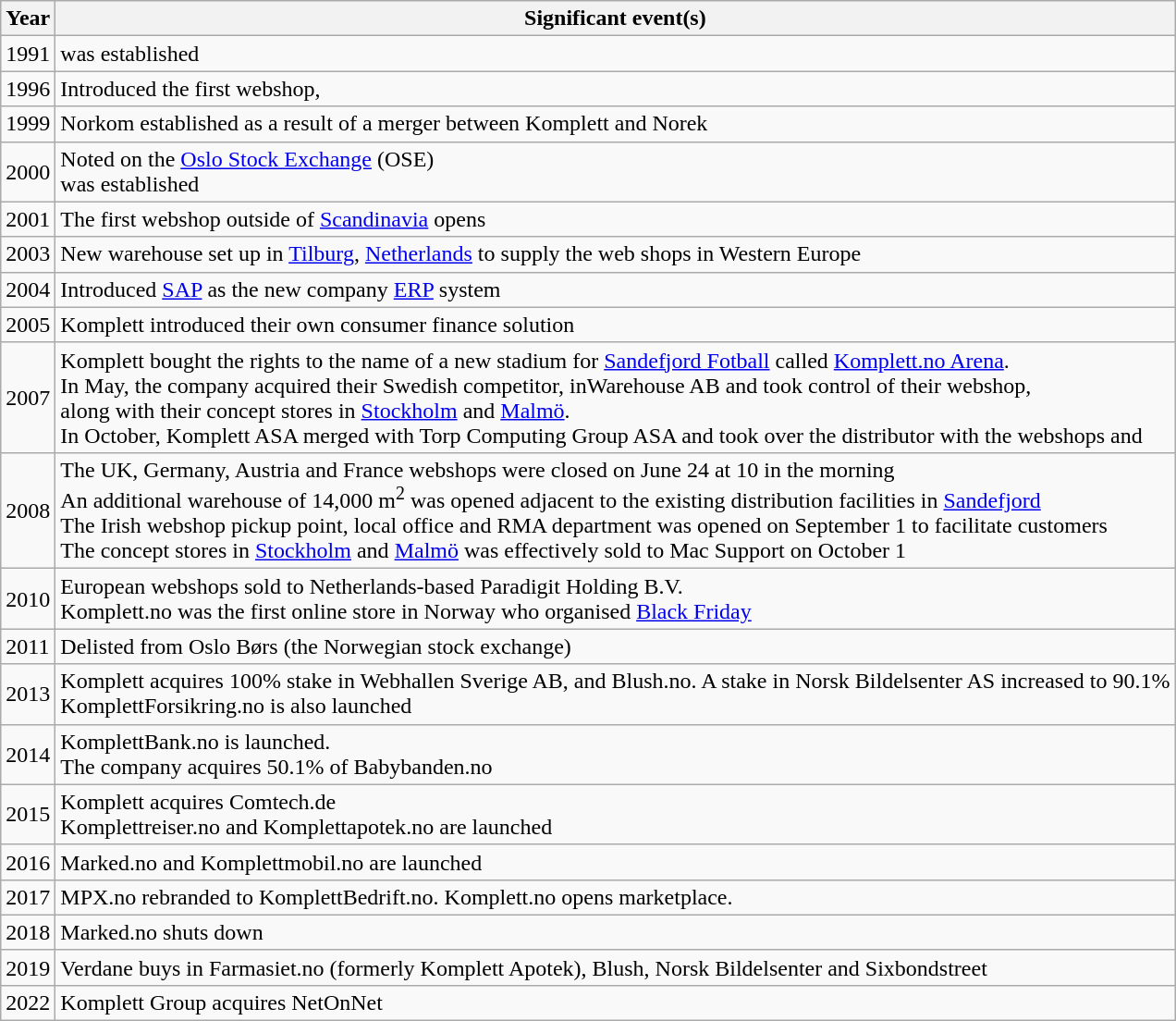<table class="wikitable">
<tr>
<th>Year</th>
<th>Significant event(s)</th>
</tr>
<tr>
<td>1991</td>
<td> was established</td>
</tr>
<tr>
<td>1996</td>
<td>Introduced the first webshop, </td>
</tr>
<tr>
<td>1999</td>
<td>Norkom established as a result of a merger between Komplett and Norek</td>
</tr>
<tr>
<td>2000</td>
<td>Noted on the <a href='#'>Oslo Stock Exchange</a> (OSE)<br> was established</td>
</tr>
<tr>
<td>2001</td>
<td>The first webshop outside of <a href='#'>Scandinavia</a> opens</td>
</tr>
<tr>
<td>2003</td>
<td>New warehouse set up in <a href='#'>Tilburg</a>, <a href='#'>Netherlands</a> to supply the web shops in Western Europe</td>
</tr>
<tr>
<td>2004</td>
<td>Introduced <a href='#'>SAP</a> as the new company <a href='#'>ERP</a> system</td>
</tr>
<tr>
<td>2005</td>
<td>Komplett introduced their own consumer finance solution</td>
</tr>
<tr>
<td>2007</td>
<td>Komplett bought the rights to the name of a new stadium for <a href='#'>Sandefjord Fotball</a> called <a href='#'>Komplett.no Arena</a>.<br>In May, the company acquired their Swedish competitor, inWarehouse AB and took control of their webshop, <br>along with their concept stores in <a href='#'>Stockholm</a> and <a href='#'>Malmö</a>.<br>In October, Komplett ASA merged with Torp Computing Group ASA and took over the distributor  with the webshops  and </td>
</tr>
<tr>
<td>2008</td>
<td>The UK, Germany, Austria and France webshops were closed on June 24 at 10 in the morning<br>An additional warehouse of 14,000 m<sup>2</sup> was opened adjacent to the existing distribution facilities in <a href='#'>Sandefjord</a><br>The Irish webshop pickup point, local office and RMA department was opened on September 1 to facilitate  customers<br>The concept stores in <a href='#'>Stockholm</a> and <a href='#'>Malmö</a> was effectively sold to Mac Support on October 1</td>
</tr>
<tr>
<td>2010</td>
<td>European webshops sold to Netherlands-based Paradigit Holding B.V.<br>Komplett.no was the first online store in Norway who organised <a href='#'>Black Friday</a></td>
</tr>
<tr>
<td>2011</td>
<td>Delisted from Oslo Børs (the Norwegian stock exchange)</td>
</tr>
<tr>
<td>2013</td>
<td>Komplett acquires 100% stake in Webhallen Sverige AB, and Blush.no. A stake in Norsk Bildelsenter AS increased to 90.1%<br>KomplettForsikring.no is also launched</td>
</tr>
<tr>
<td>2014</td>
<td>KomplettBank.no is launched.<br>The company acquires 50.1% of Babybanden.no</td>
</tr>
<tr>
<td>2015</td>
<td>Komplett acquires Comtech.de<br>Komplettreiser.no and Komplettapotek.no are launched</td>
</tr>
<tr>
<td>2016</td>
<td>Marked.no and Komplettmobil.no are launched</td>
</tr>
<tr>
<td>2017</td>
<td>MPX.no rebranded to KomplettBedrift.no. Komplett.no opens marketplace.</td>
</tr>
<tr>
<td>2018</td>
<td>Marked.no shuts down</td>
</tr>
<tr>
<td>2019</td>
<td>Verdane buys in Farmasiet.no (formerly Komplett Apotek), Blush, Norsk Bildelsenter and Sixbondstreet</td>
</tr>
<tr>
<td>2022</td>
<td>Komplett Group acquires NetOnNet</td>
</tr>
</table>
